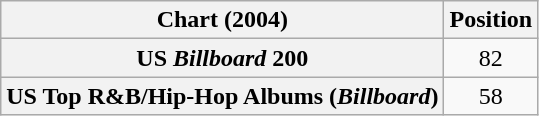<table class="wikitable sortable plainrowheaders" style="text-align:center">
<tr>
<th scope="col">Chart (2004)</th>
<th scope="col">Position</th>
</tr>
<tr>
<th scope="row">US <em>Billboard</em> 200</th>
<td>82</td>
</tr>
<tr>
<th scope="row">US Top R&B/Hip-Hop Albums (<em>Billboard</em>)</th>
<td>58</td>
</tr>
</table>
